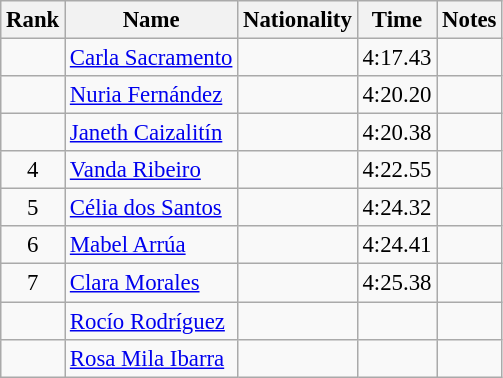<table class="wikitable sortable" style="text-align:center;font-size:95%">
<tr>
<th>Rank</th>
<th>Name</th>
<th>Nationality</th>
<th>Time</th>
<th>Notes</th>
</tr>
<tr>
<td></td>
<td align=left><a href='#'>Carla Sacramento</a></td>
<td align=left></td>
<td>4:17.43</td>
<td></td>
</tr>
<tr>
<td></td>
<td align=left><a href='#'>Nuria Fernández</a></td>
<td align=left></td>
<td>4:20.20</td>
<td></td>
</tr>
<tr>
<td></td>
<td align=left><a href='#'>Janeth Caizalitín</a></td>
<td align=left></td>
<td>4:20.38</td>
<td></td>
</tr>
<tr>
<td>4</td>
<td align=left><a href='#'>Vanda Ribeiro</a></td>
<td align=left></td>
<td>4:22.55</td>
<td></td>
</tr>
<tr>
<td>5</td>
<td align=left><a href='#'>Célia dos Santos</a></td>
<td align=left></td>
<td>4:24.32</td>
<td></td>
</tr>
<tr>
<td>6</td>
<td align=left><a href='#'>Mabel Arrúa</a></td>
<td align=left></td>
<td>4:24.41</td>
<td></td>
</tr>
<tr>
<td>7</td>
<td align=left><a href='#'>Clara Morales</a></td>
<td align=left></td>
<td>4:25.38</td>
<td></td>
</tr>
<tr>
<td></td>
<td align=left><a href='#'>Rocío Rodríguez</a></td>
<td align=left></td>
<td></td>
<td></td>
</tr>
<tr>
<td></td>
<td align=left><a href='#'>Rosa Mila Ibarra</a></td>
<td align=left></td>
<td></td>
<td></td>
</tr>
</table>
